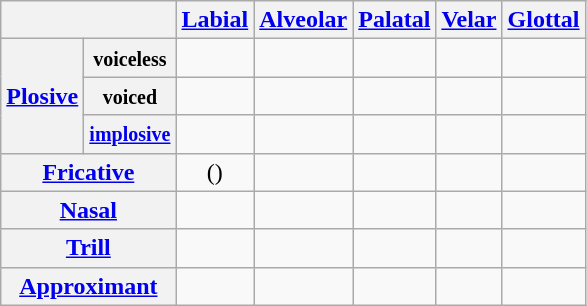<table class="wikitable" style="text-align:center;">
<tr>
<th colspan="2"></th>
<th><a href='#'>Labial</a></th>
<th><a href='#'>Alveolar</a></th>
<th><a href='#'>Palatal</a></th>
<th><a href='#'>Velar</a></th>
<th><a href='#'>Glottal</a></th>
</tr>
<tr>
<th rowspan="3"><a href='#'>Plosive</a></th>
<th><small>voiceless</small></th>
<td></td>
<td></td>
<td></td>
<td></td>
<td></td>
</tr>
<tr>
<th><small>voiced</small></th>
<td></td>
<td></td>
<td></td>
<td></td>
<td></td>
</tr>
<tr>
<th><small><a href='#'>implosive</a></small></th>
<td></td>
<td></td>
<td></td>
<td></td>
<td></td>
</tr>
<tr>
<th colspan="2"><a href='#'>Fricative</a></th>
<td>()</td>
<td></td>
<td></td>
<td></td>
<td></td>
</tr>
<tr>
<th colspan="2"><a href='#'>Nasal</a></th>
<td></td>
<td></td>
<td></td>
<td></td>
<td></td>
</tr>
<tr>
<th colspan="2"><a href='#'>Trill</a></th>
<td></td>
<td></td>
<td></td>
<td></td>
<td></td>
</tr>
<tr>
<th colspan="2"><a href='#'>Approximant</a></th>
<td></td>
<td></td>
<td></td>
<td></td>
<td></td>
</tr>
</table>
